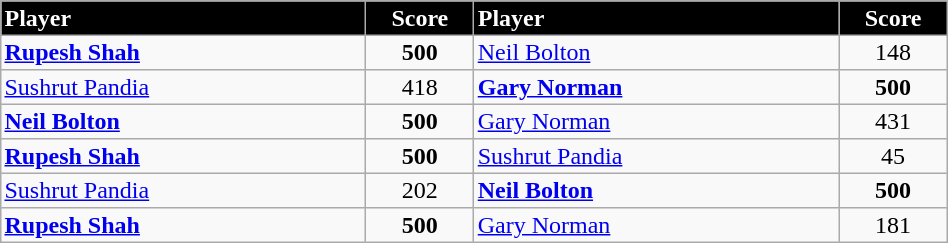<table border="2" cellpadding="2" cellspacing="0" style="margin: 0; background: #f9f9f9; border: 1px #aaa solid; border-collapse: collapse; font-size: 100%;" width=50%>
<tr>
<th bgcolor="000000" style="color:white; text-align:left" width=20%>Player</th>
<th bgcolor="000000" style="color:white; text-align:center" width=5%>Score</th>
<th bgcolor="000000" style="color:white; text-align:left" width=20%>Player</th>
<th bgcolor="000000" style="color:white; text-align:center" width= 5%>Score</th>
</tr>
<tr>
<td style="text-align:left"> <strong><a href='#'>Rupesh Shah</a></strong></td>
<td style="text-align:center"><strong>500</strong></td>
<td style="text-align:left"> <a href='#'>Neil Bolton</a></td>
<td style="text-align:center">148</td>
</tr>
<tr>
<td style="text-align:left"> <a href='#'>Sushrut Pandia</a></td>
<td style="text-align:center">418</td>
<td style="text-align:left"> <strong><a href='#'>Gary Norman</a></strong></td>
<td style="text-align:center"><strong>500</strong></td>
</tr>
<tr>
<td style="text-align:left"> <strong><a href='#'>Neil Bolton</a></strong></td>
<td style="text-align:center"><strong>500</strong></td>
<td style="text-align:left"> <a href='#'>Gary Norman</a></td>
<td style="text-align:center">431</td>
</tr>
<tr>
<td style="text-align:left"> <strong><a href='#'>Rupesh Shah</a></strong></td>
<td style="text-align:center"><strong>500</strong></td>
<td style="text-align:left"> <a href='#'>Sushrut Pandia</a></td>
<td style="text-align:center">45</td>
</tr>
<tr>
<td style="text-align:left"> <a href='#'>Sushrut Pandia</a></td>
<td style="text-align:center">202</td>
<td style="text-align:left"> <strong><a href='#'>Neil Bolton</a></strong></td>
<td style="text-align:center"><strong>500</strong></td>
</tr>
<tr>
<td style="text-align:left"> <strong><a href='#'>Rupesh Shah</a> </strong></td>
<td style="text-align:center"><strong>500</strong></td>
<td style="text-align:left"> <a href='#'>Gary Norman</a></td>
<td style="text-align:center">181</td>
</tr>
</table>
